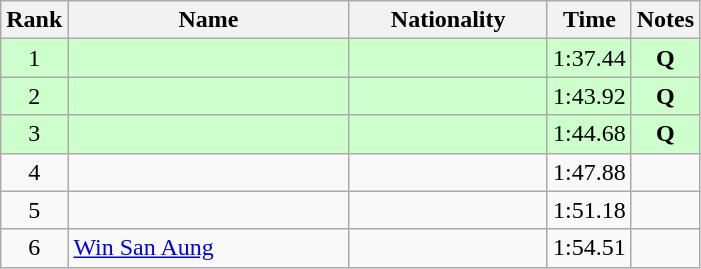<table class="wikitable sortable" style="text-align:center">
<tr>
<th>Rank</th>
<th style="width:180px">Name</th>
<th style="width:125px">Nationality</th>
<th>Time</th>
<th>Notes</th>
</tr>
<tr style="background:#cfc;">
<td>1</td>
<td style="text-align:left;"></td>
<td style="text-align:left;"></td>
<td>1:37.44</td>
<td><strong>Q</strong></td>
</tr>
<tr style="background:#cfc;">
<td>2</td>
<td style="text-align:left;"></td>
<td style="text-align:left;"></td>
<td>1:43.92</td>
<td><strong>Q</strong></td>
</tr>
<tr style="background:#cfc;">
<td>3</td>
<td style="text-align:left;"></td>
<td style="text-align:left;"></td>
<td>1:44.68</td>
<td><strong>Q</strong></td>
</tr>
<tr>
<td>4</td>
<td style="text-align:left;"></td>
<td style="text-align:left;"></td>
<td>1:47.88</td>
<td></td>
</tr>
<tr>
<td>5</td>
<td style="text-align:left;"></td>
<td style="text-align:left;"></td>
<td>1:51.18</td>
<td></td>
</tr>
<tr>
<td>6</td>
<td style="text-align:left;"><a href='#'>Win San Aung</a></td>
<td style="text-align:left;"></td>
<td>1:54.51</td>
<td></td>
</tr>
</table>
